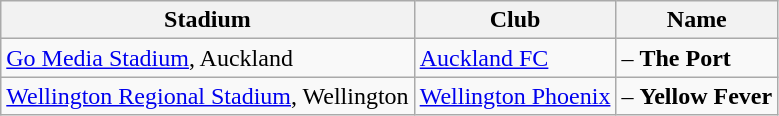<table class="wikitable">
<tr>
<th>Stadium</th>
<th>Club</th>
<th>Name</th>
</tr>
<tr>
<td><a href='#'>Go Media Stadium</a>, Auckland</td>
<td><a href='#'>Auckland FC</a></td>
<td>– <strong>The Port</strong></td>
</tr>
<tr>
<td><a href='#'>Wellington Regional Stadium</a>, Wellington</td>
<td><a href='#'>Wellington Phoenix</a></td>
<td>– <strong>Yellow Fever</strong></td>
</tr>
</table>
